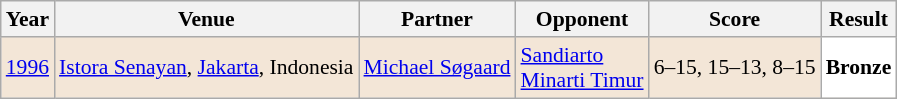<table class="sortable wikitable" style="font-size: 90%;">
<tr>
<th>Year</th>
<th>Venue</th>
<th>Partner</th>
<th>Opponent</th>
<th>Score</th>
<th>Result</th>
</tr>
<tr style="background:#F3E6D7">
<td align="center"><a href='#'>1996</a></td>
<td align="left"><a href='#'>Istora Senayan</a>, <a href='#'>Jakarta</a>, Indonesia</td>
<td align="left"> <a href='#'>Michael Søgaard</a></td>
<td align="left"> <a href='#'>Sandiarto</a> <br>  <a href='#'>Minarti Timur</a></td>
<td align="left">6–15, 15–13, 8–15</td>
<td style="text-align:left; background:white"> <strong>Bronze</strong></td>
</tr>
</table>
